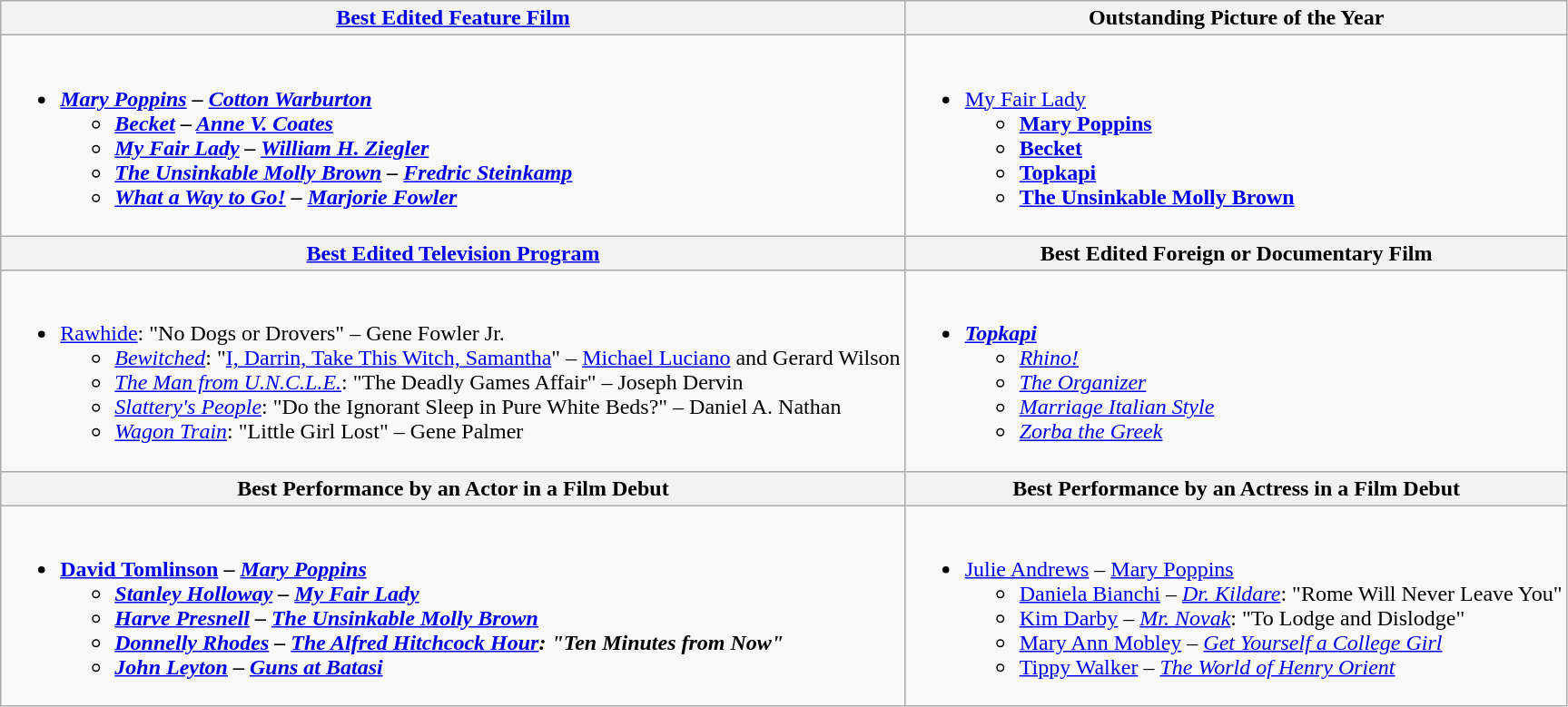<table class=wikitable style="width=100%">
<tr>
<th style="width=50%"><a href='#'>Best Edited Feature Film</a></th>
<th style="width=50%">Outstanding Picture of the Year</th>
</tr>
<tr>
<td valign="top"><br><ul><li><strong><em><a href='#'>Mary Poppins</a><em> – <a href='#'>Cotton Warburton</a><strong><ul><li></em><a href='#'>Becket</a><em> – <a href='#'>Anne V. Coates</a></li><li></em><a href='#'>My Fair Lady</a><em> – <a href='#'>William H. Ziegler</a></li><li></em><a href='#'>The Unsinkable Molly Brown</a><em> – <a href='#'>Fredric Steinkamp</a></li><li></em><a href='#'>What a Way to Go!</a><em> – <a href='#'>Marjorie Fowler</a></li></ul></li></ul></td>
<td valign="top"><br><ul><li></em></strong><a href='#'>My Fair Lady</a><strong><em><ul><li></em><a href='#'>Mary Poppins</a><em></li><li></em><a href='#'>Becket</a><em></li><li></em><a href='#'>Topkapi</a><em></li><li></em><a href='#'>The Unsinkable Molly Brown</a><em></li></ul></li></ul></td>
</tr>
<tr>
<th style="width=50%"><a href='#'>Best Edited Television Program</a></th>
<th style="width=50%">Best Edited Foreign or Documentary Film</th>
</tr>
<tr>
<td valign="top"><br><ul><li></em></strong><a href='#'>Rawhide</a></em>: "No Dogs or Drovers" – Gene Fowler Jr.</strong><ul><li><em><a href='#'>Bewitched</a></em>: "<a href='#'>I, Darrin, Take This Witch, Samantha</a>" – <a href='#'>Michael Luciano</a> and Gerard Wilson</li><li><em><a href='#'>The Man from U.N.C.L.E.</a></em>: "The Deadly Games Affair" – Joseph Dervin</li><li><em><a href='#'>Slattery's People</a></em>: "Do the Ignorant Sleep in Pure White Beds?" – Daniel A. Nathan</li><li><em><a href='#'>Wagon Train</a></em>: "Little Girl Lost" – Gene Palmer</li></ul></li></ul></td>
<td valign="top"><br><ul><li><strong><em><a href='#'>Topkapi</a></em></strong><ul><li><em><a href='#'>Rhino!</a></em></li><li><em><a href='#'>The Organizer</a></em></li><li><em><a href='#'>Marriage Italian Style</a></em></li><li><em><a href='#'>Zorba the Greek</a></em></li></ul></li></ul></td>
</tr>
<tr>
<th style="width=50%">Best Performance by an Actor in a Film Debut</th>
<th style="width=50%">Best Performance by an Actress in a Film Debut</th>
</tr>
<tr>
<td valign="top"><br><ul><li><strong><a href='#'>David Tomlinson</a> – <em><a href='#'>Mary Poppins</a><strong><em><ul><li><a href='#'>Stanley Holloway</a> – </em><a href='#'>My Fair Lady</a><em></li><li><a href='#'>Harve Presnell</a> – </em><a href='#'>The Unsinkable Molly Brown</a><em></li><li><a href='#'>Donnelly Rhodes</a> – </em><a href='#'>The Alfred Hitchcock Hour</a><em>: "Ten Minutes from Now"</li><li><a href='#'>John Leyton</a> – </em><a href='#'>Guns at Batasi</a><em></li></ul></li></ul></td>
<td valign="top"><br><ul><li></strong><a href='#'>Julie Andrews</a> – </em><a href='#'>Mary Poppins</a></em></strong><ul><li><a href='#'>Daniela Bianchi</a> – <em><a href='#'>Dr. Kildare</a></em>: "Rome Will Never Leave You"</li><li><a href='#'>Kim Darby</a> – <em><a href='#'>Mr. Novak</a></em>: "To Lodge and Dislodge"</li><li><a href='#'>Mary Ann Mobley</a> – <em><a href='#'>Get Yourself a College Girl</a></em></li><li><a href='#'>Tippy Walker</a> – <em><a href='#'>The World of Henry Orient</a></em></li></ul></li></ul></td>
</tr>
</table>
